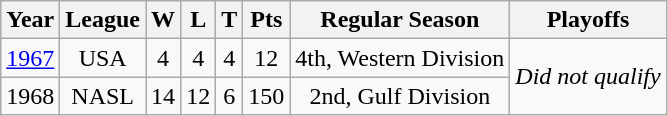<table class="wikitable" style="text-align:center">
<tr>
<th>Year</th>
<th>League</th>
<th>W</th>
<th>L</th>
<th>T</th>
<th>Pts</th>
<th>Regular Season</th>
<th>Playoffs</th>
</tr>
<tr>
<td><a href='#'>1967</a></td>
<td>USA</td>
<td>4</td>
<td>4</td>
<td>4</td>
<td>12</td>
<td>4th, Western Division</td>
<td rowspan=2><em>Did not qualify</em></td>
</tr>
<tr>
<td>1968</td>
<td>NASL</td>
<td>14</td>
<td>12</td>
<td>6</td>
<td>150</td>
<td>2nd, Gulf Division</td>
</tr>
</table>
